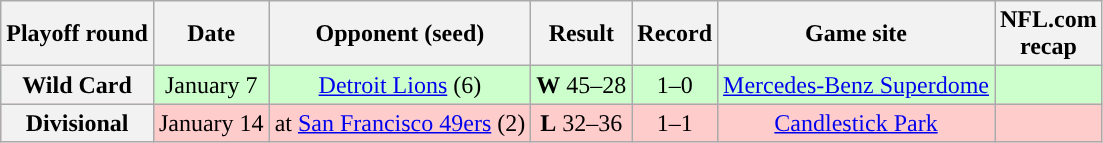<table class="wikitable" style="text-align:center">
<tr>
<th>Playoff round</th>
<th>Date</th>
<th>Opponent (seed)</th>
<th>Result</th>
<th>Record</th>
<th>Game site</th>
<th>NFL.com<br>recap</th>
</tr>
<tr style="background:#cfc">
<th>Wild Card</th>
<td>January 7</td>
<td><a href='#'>Detroit Lions</a> (6)</td>
<td><strong>W</strong> 45–28</td>
<td>1–0</td>
<td><a href='#'>Mercedes-Benz Superdome</a></td>
<td></td>
</tr>
<tr style="background:#fcc">
<th><strong>Divisional</strong></th>
<td>January 14</td>
<td>at <a href='#'>San Francisco 49ers</a> (2)</td>
<td><strong>L</strong> 32–36</td>
<td>1–1</td>
<td><a href='#'>Candlestick Park</a></td>
<td></td>
</tr>
</table>
